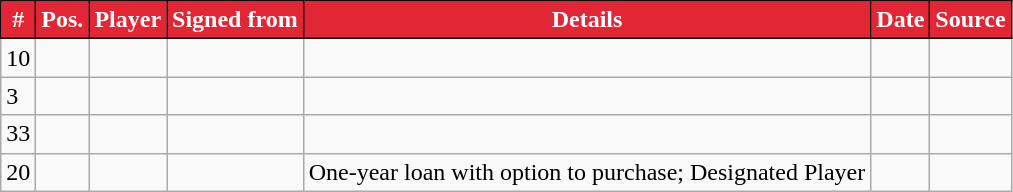<table class="wikitable sortable"; font-size:95%; text-align:left;">
<tr>
<th style="background:#E32636; color:#fff;  border:1px solid #0e0e0e; text-align:center;">#</th>
<th style="background:#E32636; color:#fff;  border:1px solid #0e0e0e; text-align:center;">Pos.</th>
<th style="background:#E32636; color:#fff;  border:1px solid #0e0e0e; text-align:center;">Player</th>
<th style="background:#E32636; color:#fff;  border:1px solid #0e0e0e; text-align:center;">Signed from</th>
<th style="background:#E32636; color:#fff;  border:1px solid #0e0e0e; text-align:center;">Details</th>
<th style="background:#E32636; color:#fff;  border:1px solid #0e0e0e; text-align:center;">Date</th>
<th style="background:#E32636; color:#fff;  border:1px solid #0e0e0e; text-align:center;">Source</th>
</tr>
<tr>
<td>10</td>
<td></td>
<td></td>
<td></td>
<td></td>
<td></td>
<td></td>
</tr>
<tr>
<td>3</td>
<td></td>
<td></td>
<td></td>
<td></td>
<td></td>
<td></td>
</tr>
<tr>
<td>33</td>
<td></td>
<td></td>
<td></td>
<td></td>
<td></td>
<td></td>
</tr>
<tr>
<td>20</td>
<td></td>
<td></td>
<td></td>
<td>One-year loan with option to purchase; Designated Player</td>
<td></td>
<td></td>
</tr>
</table>
